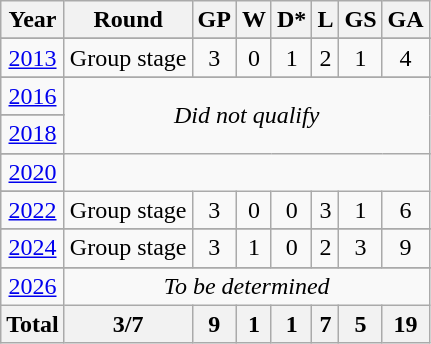<table class="wikitable" style="text-align: center;">
<tr>
<th>Year</th>
<th>Round</th>
<th>GP</th>
<th>W</th>
<th>D*</th>
<th>L</th>
<th>GS</th>
<th>GA</th>
</tr>
<tr>
</tr>
<tr>
<td> <a href='#'>2013</a></td>
<td>Group stage</td>
<td>3</td>
<td>0</td>
<td>1</td>
<td>2</td>
<td>1</td>
<td>4</td>
</tr>
<tr>
</tr>
<tr>
<td> <a href='#'>2016</a></td>
<td rowspan=3 colspan=7><em>Did not qualify</em></td>
</tr>
<tr>
</tr>
<tr>
<td> <a href='#'>2018</a></td>
</tr>
<tr>
</tr>
<tr>
<td> <a href='#'>2020</a></td>
</tr>
<tr>
</tr>
<tr>
<td> <a href='#'>2022</a></td>
<td>Group stage</td>
<td>3</td>
<td>0</td>
<td>0</td>
<td>3</td>
<td>1</td>
<td>6</td>
</tr>
<tr>
</tr>
<tr>
<td> <a href='#'>2024</a></td>
<td>Group stage</td>
<td>3</td>
<td>1</td>
<td>0</td>
<td>2</td>
<td>3</td>
<td>9</td>
</tr>
<tr>
</tr>
<tr>
<td> <a href='#'>2026</a></td>
<td colspan=7><em>To be determined</em></td>
</tr>
<tr>
<th>Total</th>
<th>3/7</th>
<th>9</th>
<th>1</th>
<th>1</th>
<th>7</th>
<th>5</th>
<th>19</th>
</tr>
</table>
